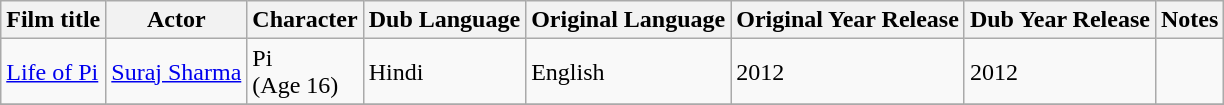<table class="wikitable">
<tr>
<th>Film title</th>
<th>Actor</th>
<th>Character</th>
<th>Dub Language</th>
<th>Original Language</th>
<th>Original Year Release</th>
<th>Dub Year Release</th>
<th>Notes</th>
</tr>
<tr>
<td><a href='#'>Life of Pi</a></td>
<td><a href='#'>Suraj Sharma</a></td>
<td>Pi <br>(Age 16)</td>
<td>Hindi</td>
<td>English</td>
<td>2012</td>
<td>2012</td>
<td></td>
</tr>
<tr>
</tr>
</table>
